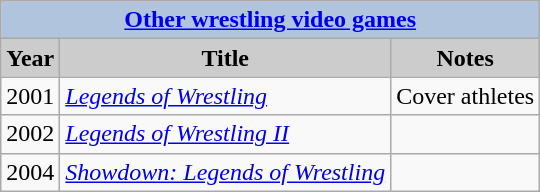<table class="wikitable sortable">
<tr style="text-align:center;">
<th colspan=4 style="background:#B0C4DE;"><a href='#'>Other wrestling video games</a></th>
</tr>
<tr style="text-align:center;">
<th style="background:#ccc;">Year</th>
<th style="background:#ccc;">Title</th>
<th style="background:#ccc;">Notes</th>
</tr>
<tr>
<td>2001</td>
<td><em><a href='#'>Legends of Wrestling</a></em></td>
<td>Cover athletes</td>
</tr>
<tr>
<td>2002</td>
<td><em><a href='#'>Legends of Wrestling II</a></em></td>
<td></td>
</tr>
<tr>
<td>2004</td>
<td><em><a href='#'>Showdown: Legends of Wrestling</a></em></td>
<td></td>
</tr>
</table>
